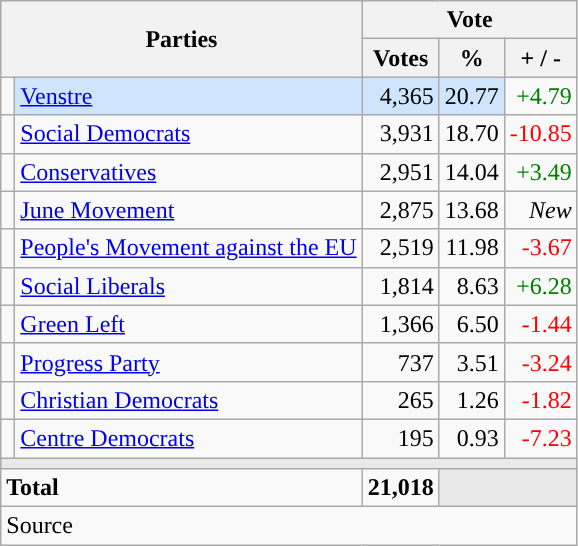<table class="wikitable" style="text-align:right;">
<tr>
<th style="text-align:centre;" rowspan="2" colspan="2" width="225">Parties</th>
<th colspan="3">Vote</th>
</tr>
<tr>
<th width="15">Votes</th>
<th width="15">%</th>
<th width="15">+ / -</th>
</tr>
<tr>
<td width="2" style="color:inherit;background:"></td>
<td bgcolor=#cfe5fe   align="left"><a href='#'>Venstre</a></td>
<td bgcolor=#cfe5fe>4,365</td>
<td bgcolor=#cfe5fe>20.77</td>
<td style=color:green;>+4.79</td>
</tr>
<tr>
<td width="2" style="color:inherit;background:"></td>
<td align="left"><a href='#'>Social Democrats</a></td>
<td>3,931</td>
<td>18.70</td>
<td style=color:red;>-10.85</td>
</tr>
<tr>
<td width="2" style="color:inherit;background:"></td>
<td align="left"><a href='#'>Conservatives</a></td>
<td>2,951</td>
<td>14.04</td>
<td style=color:green;>+3.49</td>
</tr>
<tr>
<td width="2" style="color:inherit;background:"></td>
<td align="left"><a href='#'>June Movement</a></td>
<td>2,875</td>
<td>13.68</td>
<td><em>New</em></td>
</tr>
<tr>
<td width="2" style="color:inherit;background:"></td>
<td align="left"><a href='#'>People's Movement against the EU</a></td>
<td>2,519</td>
<td>11.98</td>
<td style=color:red;>-3.67</td>
</tr>
<tr>
<td width="2" style="color:inherit;background:"></td>
<td align="left"><a href='#'>Social Liberals</a></td>
<td>1,814</td>
<td>8.63</td>
<td style=color:green;>+6.28</td>
</tr>
<tr>
<td width="2" style="color:inherit;background:"></td>
<td align="left"><a href='#'>Green Left</a></td>
<td>1,366</td>
<td>6.50</td>
<td style=color:red;>-1.44</td>
</tr>
<tr>
<td width="2" style="color:inherit;background:"></td>
<td align="left"><a href='#'>Progress Party</a></td>
<td>737</td>
<td>3.51</td>
<td style=color:red;>-3.24</td>
</tr>
<tr>
<td width="2" style="color:inherit;background:"></td>
<td align="left"><a href='#'>Christian Democrats</a></td>
<td>265</td>
<td>1.26</td>
<td style=color:red;>-1.82</td>
</tr>
<tr>
<td width="2" style="color:inherit;background:"></td>
<td align="left"><a href='#'>Centre Democrats</a></td>
<td>195</td>
<td>0.93</td>
<td style=color:red;>-7.23</td>
</tr>
<tr>
<td colspan="7" bgcolor="#E9E9E9"></td>
</tr>
<tr>
<td align="left" colspan="2"><strong>Total</strong></td>
<td><strong>21,018</strong></td>
<td bgcolor="#E9E9E9" colspan="2"></td>
</tr>
<tr>
<td align="left" colspan="6">Source</td>
</tr>
</table>
